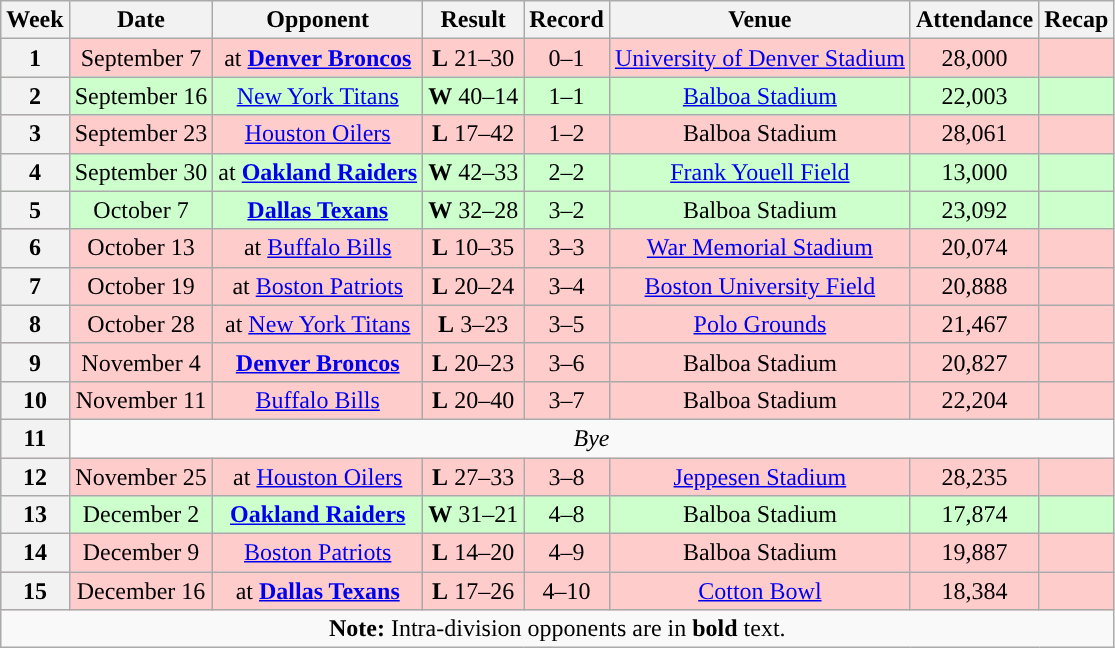<table class="wikitable" style="text-align:center">
<tr>
<th>Week</th>
<th>Date</th>
<th>Opponent</th>
<th>Result</th>
<th>Record</th>
<th>Venue</th>
<th>Attendance</th>
<th>Recap</th>
</tr>
<tr style="background: #fcc;">
<th>1</th>
<td>September 7</td>
<td>at <strong><a href='#'>Denver Broncos</a></strong></td>
<td><strong>L</strong> 21–30</td>
<td>0–1</td>
<td><a href='#'>University of Denver Stadium</a></td>
<td>28,000</td>
<td></td>
</tr>
<tr style="background: #cfc;">
<th>2</th>
<td>September 16</td>
<td><a href='#'>New York Titans</a></td>
<td><strong>W</strong> 40–14</td>
<td>1–1</td>
<td><a href='#'>Balboa Stadium</a></td>
<td>22,003</td>
<td></td>
</tr>
<tr style="background: #fcc;">
<th>3</th>
<td>September 23</td>
<td><a href='#'>Houston Oilers</a></td>
<td><strong>L</strong> 17–42</td>
<td>1–2</td>
<td>Balboa Stadium</td>
<td>28,061</td>
<td></td>
</tr>
<tr style="background: #cfc;">
<th>4</th>
<td>September 30</td>
<td>at <strong><a href='#'>Oakland Raiders</a></strong></td>
<td><strong>W</strong> 42–33</td>
<td>2–2</td>
<td><a href='#'>Frank Youell Field</a></td>
<td>13,000</td>
<td></td>
</tr>
<tr style="background: #cfc;">
<th>5</th>
<td>October 7</td>
<td><strong><a href='#'>Dallas Texans</a></strong></td>
<td><strong>W</strong> 32–28</td>
<td>3–2</td>
<td>Balboa Stadium</td>
<td>23,092</td>
<td></td>
</tr>
<tr style="background: #fcc;">
<th>6</th>
<td>October 13</td>
<td>at <a href='#'>Buffalo Bills</a></td>
<td><strong>L</strong> 10–35</td>
<td>3–3</td>
<td><a href='#'>War Memorial Stadium</a></td>
<td>20,074</td>
<td></td>
</tr>
<tr style="background: #fcc;">
<th>7</th>
<td>October 19</td>
<td>at <a href='#'>Boston Patriots</a></td>
<td><strong>L</strong> 20–24</td>
<td>3–4</td>
<td><a href='#'>Boston University Field</a></td>
<td>20,888</td>
<td></td>
</tr>
<tr style="background: #fcc;">
<th>8</th>
<td>October 28</td>
<td>at <a href='#'>New York Titans</a></td>
<td><strong>L</strong> 3–23</td>
<td>3–5</td>
<td><a href='#'>Polo Grounds</a></td>
<td>21,467</td>
<td></td>
</tr>
<tr style="background: #fcc;">
<th>9</th>
<td>November 4</td>
<td><strong><a href='#'>Denver Broncos</a></strong></td>
<td><strong>L</strong> 20–23</td>
<td>3–6</td>
<td>Balboa Stadium</td>
<td>20,827</td>
<td></td>
</tr>
<tr style="background: #fcc;">
<th>10</th>
<td>November 11</td>
<td><a href='#'>Buffalo Bills</a></td>
<td><strong>L</strong> 20–40</td>
<td>3–7</td>
<td>Balboa Stadium</td>
<td>22,204</td>
<td></td>
</tr>
<tr>
<th>11</th>
<td align=center colspan=7><em>Bye</em></td>
</tr>
<tr style="background: #fcc;">
<th>12</th>
<td>November 25</td>
<td>at <a href='#'>Houston Oilers</a></td>
<td><strong>L</strong> 27–33</td>
<td>3–8</td>
<td><a href='#'>Jeppesen Stadium</a></td>
<td>28,235</td>
<td></td>
</tr>
<tr style="background: #cfc;">
<th>13</th>
<td>December 2</td>
<td><strong><a href='#'>Oakland Raiders</a></strong></td>
<td><strong>W</strong> 31–21</td>
<td>4–8</td>
<td>Balboa Stadium</td>
<td>17,874</td>
<td></td>
</tr>
<tr style="background: #fcc;">
<th>14</th>
<td>December 9</td>
<td><a href='#'>Boston Patriots</a></td>
<td><strong>L</strong> 14–20</td>
<td>4–9</td>
<td>Balboa Stadium</td>
<td>19,887</td>
<td></td>
</tr>
<tr style="background: #fcc;">
<th>15</th>
<td>December 16</td>
<td>at <strong><a href='#'>Dallas Texans</a></strong></td>
<td><strong>L</strong> 17–26</td>
<td>4–10</td>
<td><a href='#'>Cotton Bowl</a></td>
<td>18,384</td>
<td></td>
</tr>
<tr>
<td colspan="8"><strong>Note:</strong> Intra-division opponents are in <strong>bold</strong> text.</td>
</tr>
</table>
